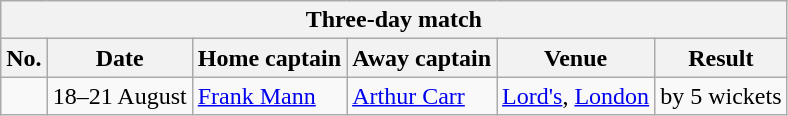<table class="wikitable">
<tr>
<th colspan="9">Three-day match</th>
</tr>
<tr>
<th>No.</th>
<th>Date</th>
<th>Home captain</th>
<th>Away captain</th>
<th>Venue</th>
<th>Result</th>
</tr>
<tr>
<td></td>
<td>18–21 August</td>
<td><a href='#'>Frank Mann</a></td>
<td><a href='#'>Arthur Carr</a></td>
<td><a href='#'>Lord's</a>, <a href='#'>London</a></td>
<td> by 5 wickets</td>
</tr>
</table>
